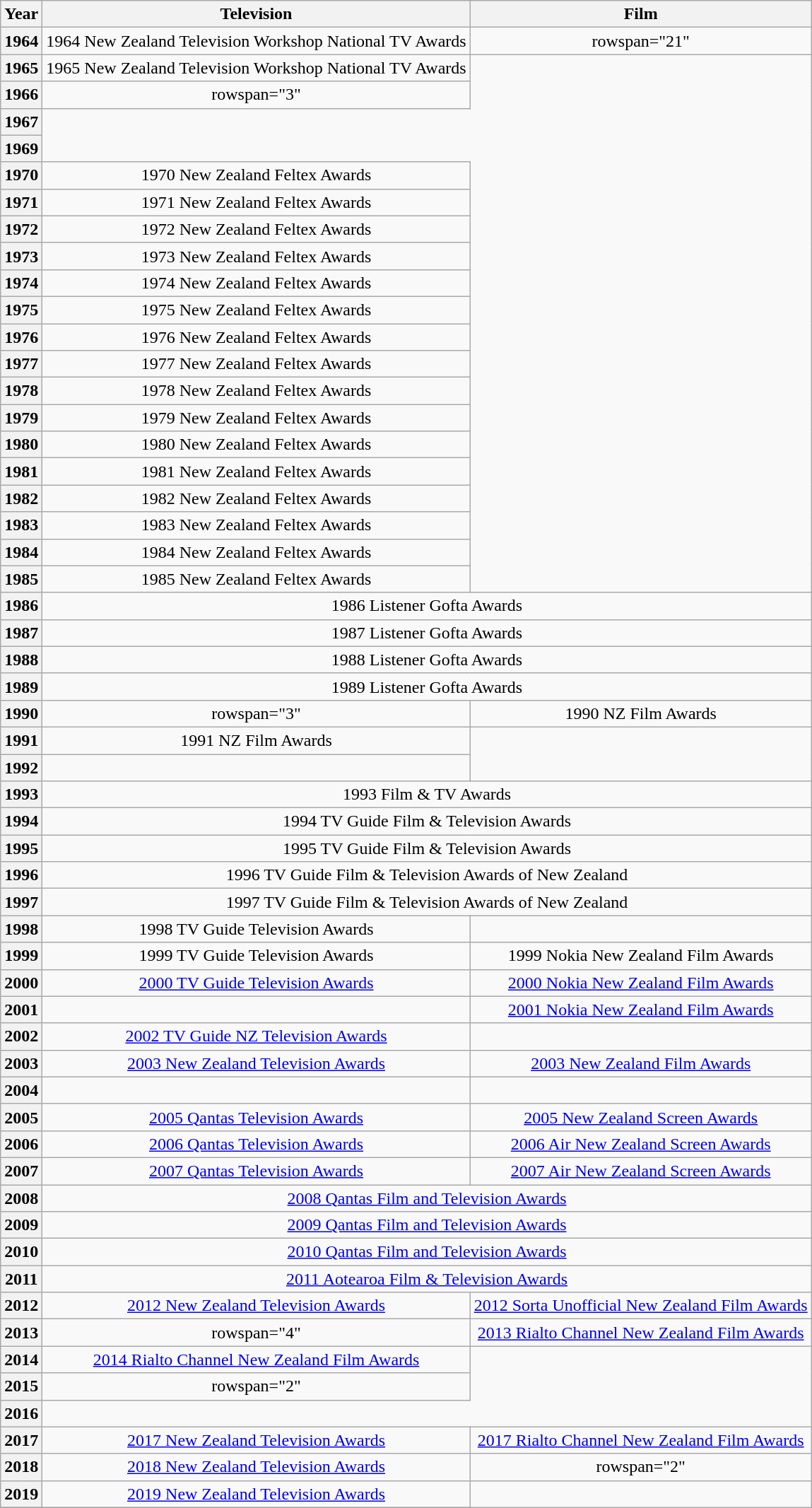<table class="wikitable mw-collapsible">
<tr>
<th>Year</th>
<th>Television</th>
<th>Film</th>
</tr>
<tr align="center">
<th>1964</th>
<td>1964 New Zealand Television Workshop National TV Awards</td>
<td>rowspan="21" </td>
</tr>
<tr align="center">
<th>1965</th>
<td>1965 New Zealand Television Workshop National TV Awards</td>
</tr>
<tr align="center">
<th>1966</th>
<td>rowspan="3" </td>
</tr>
<tr align="center">
<th>1967</th>
</tr>
<tr align="center">
<th>1969</th>
</tr>
<tr align="center">
<th>1970</th>
<td>1970 New Zealand Feltex Awards</td>
</tr>
<tr align="center">
<th>1971</th>
<td>1971 New Zealand Feltex Awards</td>
</tr>
<tr align="center">
<th>1972</th>
<td>1972 New Zealand Feltex Awards</td>
</tr>
<tr align="center">
<th>1973</th>
<td>1973 New Zealand Feltex Awards</td>
</tr>
<tr align="center">
<th>1974</th>
<td>1974 New Zealand Feltex Awards</td>
</tr>
<tr align="center">
<th>1975</th>
<td>1975 New Zealand Feltex Awards</td>
</tr>
<tr align="center">
<th>1976</th>
<td>1976 New Zealand Feltex Awards</td>
</tr>
<tr align="center">
<th>1977</th>
<td>1977 New Zealand Feltex Awards</td>
</tr>
<tr align="center">
<th>1978</th>
<td>1978 New Zealand Feltex Awards</td>
</tr>
<tr align="center">
<th>1979</th>
<td>1979 New Zealand Feltex Awards</td>
</tr>
<tr align="center">
<th>1980</th>
<td>1980 New Zealand Feltex Awards</td>
</tr>
<tr align="center">
<th>1981</th>
<td>1981 New Zealand Feltex Awards</td>
</tr>
<tr align="center">
<th>1982</th>
<td>1982 New Zealand Feltex Awards</td>
</tr>
<tr align="center">
<th>1983</th>
<td>1983 New Zealand Feltex Awards</td>
</tr>
<tr align="center">
<th>1984</th>
<td>1984 New Zealand Feltex Awards</td>
</tr>
<tr align="center">
<th>1985</th>
<td>1985 New Zealand Feltex Awards</td>
</tr>
<tr align="center">
<th>1986</th>
<td colspan=2>1986 Listener Gofta Awards</td>
</tr>
<tr align="center">
<th>1987</th>
<td colspan=2>1987 Listener Gofta Awards</td>
</tr>
<tr align="center">
<th>1988</th>
<td colspan=2>1988 Listener Gofta Awards</td>
</tr>
<tr align="center">
<th>1989</th>
<td colspan=2>1989 Listener Gofta Awards</td>
</tr>
<tr align="center">
<th>1990</th>
<td>rowspan="3" </td>
<td>1990 NZ Film Awards</td>
</tr>
<tr align="center">
<th>1991</th>
<td>1991 NZ Film Awards</td>
</tr>
<tr align="center">
<th>1992</th>
<td></td>
</tr>
<tr align="center">
<th>1993</th>
<td colspan=2>1993 Film & TV Awards</td>
</tr>
<tr align="center">
<th>1994</th>
<td colspan=2>1994 TV Guide Film & Television Awards</td>
</tr>
<tr align="center">
<th>1995</th>
<td colspan=2>1995 TV Guide Film & Television Awards</td>
</tr>
<tr align="center">
<th>1996</th>
<td colspan=2>1996 TV Guide Film & Television Awards of New Zealand</td>
</tr>
<tr align="center">
<th>1997</th>
<td colspan=2>1997 TV Guide Film & Television Awards of New Zealand</td>
</tr>
<tr align="center">
<th>1998</th>
<td>1998 TV Guide Television Awards</td>
<td></td>
</tr>
<tr align="center">
<th>1999</th>
<td>1999 TV Guide Television Awards</td>
<td>1999 Nokia New Zealand Film Awards</td>
</tr>
<tr align="center">
<th>2000</th>
<td><a href='#'>2000 TV Guide Television Awards</a></td>
<td><a href='#'>2000 Nokia New Zealand Film Awards</a></td>
</tr>
<tr align="center">
<th>2001</th>
<td></td>
<td><a href='#'>2001 Nokia New Zealand Film Awards</a></td>
</tr>
<tr align="center">
<th>2002</th>
<td><a href='#'>2002 TV Guide NZ Television Awards</a></td>
<td></td>
</tr>
<tr align="center">
<th>2003</th>
<td><a href='#'>2003 New Zealand Television Awards</a></td>
<td><a href='#'>2003 New Zealand Film Awards</a></td>
</tr>
<tr align="center">
<th>2004</th>
<td></td>
<td></td>
</tr>
<tr align="center">
<th>2005</th>
<td><a href='#'>2005 Qantas Television Awards</a></td>
<td><a href='#'>2005 New Zealand Screen Awards</a></td>
</tr>
<tr align="center">
<th>2006</th>
<td><a href='#'>2006 Qantas Television Awards</a></td>
<td><a href='#'>2006 Air New Zealand Screen Awards</a></td>
</tr>
<tr align="center">
<th>2007</th>
<td><a href='#'>2007 Qantas Television Awards</a></td>
<td><a href='#'>2007 Air New Zealand Screen Awards</a></td>
</tr>
<tr align="center">
<th>2008</th>
<td colspan=2><a href='#'>2008 Qantas Film and Television Awards</a></td>
</tr>
<tr align="center">
<th>2009</th>
<td colspan=2><a href='#'>2009 Qantas Film and Television Awards</a></td>
</tr>
<tr align="center">
<th>2010</th>
<td colspan=2><a href='#'>2010 Qantas Film and Television Awards</a></td>
</tr>
<tr align="center">
<th>2011</th>
<td colspan=2><a href='#'>2011 Aotearoa Film & Television Awards</a></td>
</tr>
<tr align="center">
<th>2012</th>
<td><a href='#'>2012 New Zealand Television Awards</a></td>
<td><a href='#'>2012 Sorta Unofficial New Zealand Film Awards</a></td>
</tr>
<tr align="center">
<th>2013</th>
<td>rowspan="4" </td>
<td><a href='#'>2013 Rialto Channel New Zealand Film Awards</a></td>
</tr>
<tr align="center">
<th>2014</th>
<td><a href='#'>2014 Rialto Channel New Zealand Film Awards</a></td>
</tr>
<tr align="center">
<th>2015</th>
<td>rowspan="2" </td>
</tr>
<tr align="center">
<th>2016</th>
</tr>
<tr align="center">
<th>2017</th>
<td><a href='#'>2017 New Zealand Television Awards</a></td>
<td><a href='#'>2017 Rialto Channel New Zealand Film Awards</a></td>
</tr>
<tr align="center">
<th>2018</th>
<td><a href='#'>2018 New Zealand Television Awards</a></td>
<td>rowspan="2" </td>
</tr>
<tr align="center">
<th>2019</th>
<td><a href='#'>2019 New Zealand Television Awards</a></td>
</tr>
<tr align="center">
</tr>
</table>
